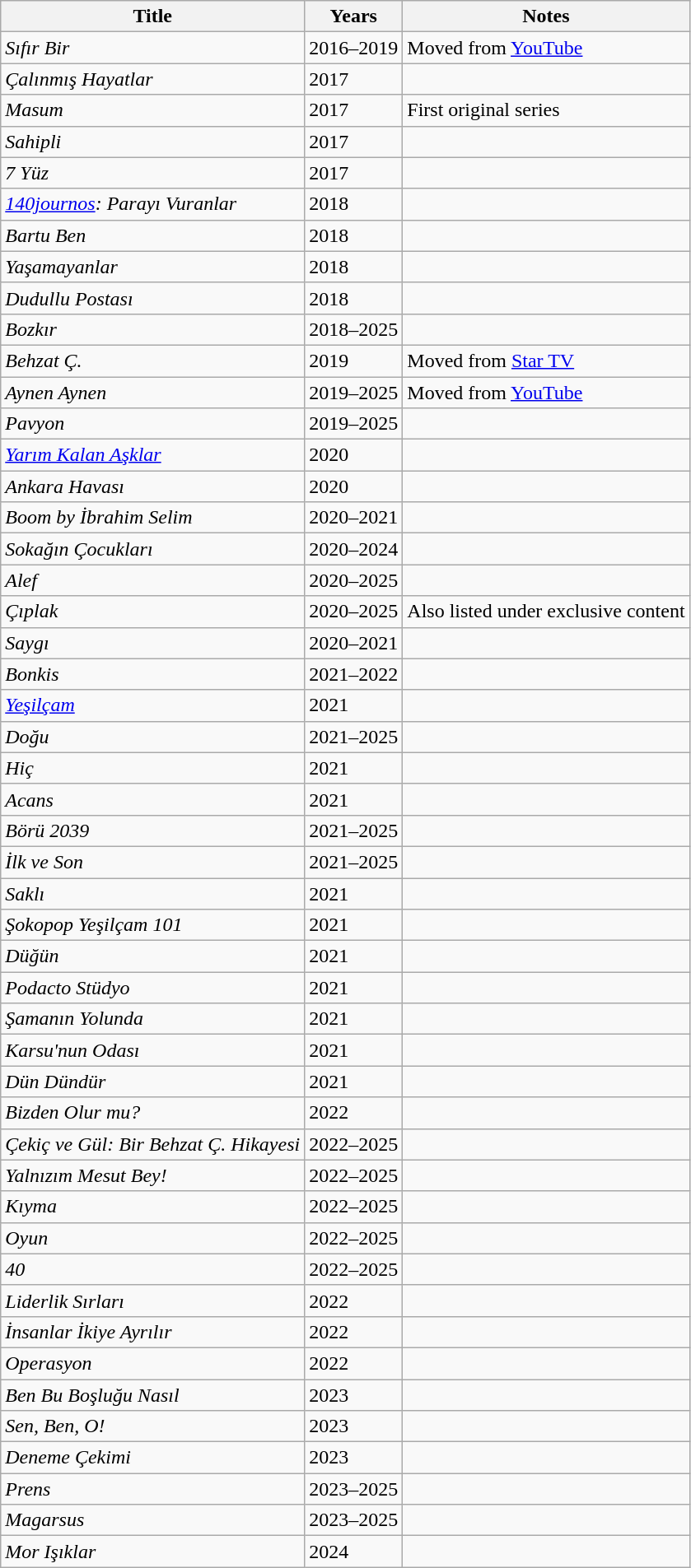<table class="wikitable sortable">
<tr>
<th>Title</th>
<th>Years</th>
<th>Notes</th>
</tr>
<tr>
<td><em>Sıfır Bir</em></td>
<td>2016–2019</td>
<td>Moved from <a href='#'>YouTube</a></td>
</tr>
<tr>
<td><em>Çalınmış Hayatlar</em></td>
<td>2017</td>
<td></td>
</tr>
<tr>
<td><em>Masum</em></td>
<td>2017</td>
<td>First original series</td>
</tr>
<tr>
<td><em>Sahipli</em></td>
<td>2017</td>
<td></td>
</tr>
<tr>
<td><em>7 Yüz</em></td>
<td>2017</td>
<td></td>
</tr>
<tr>
<td><em><a href='#'>140journos</a>: Parayı Vuranlar</em></td>
<td>2018</td>
<td></td>
</tr>
<tr>
<td><em>Bartu Ben</em></td>
<td>2018</td>
<td></td>
</tr>
<tr>
<td><em>Yaşamayanlar</em></td>
<td>2018</td>
<td></td>
</tr>
<tr>
<td><em>Dudullu Postası</em></td>
<td>2018</td>
<td></td>
</tr>
<tr>
<td><em>Bozkır</em></td>
<td>2018–2025</td>
<td></td>
</tr>
<tr>
<td><em>Behzat Ç.</em></td>
<td>2019</td>
<td>Moved from <a href='#'>Star TV</a></td>
</tr>
<tr>
<td><em>Aynen Aynen</em></td>
<td>2019–2025</td>
<td>Moved from <a href='#'>YouTube</a></td>
</tr>
<tr>
<td><em>Pavyon</em></td>
<td>2019–2025</td>
<td></td>
</tr>
<tr>
<td><em><a href='#'>Yarım Kalan Aşklar</a></em></td>
<td>2020</td>
<td></td>
</tr>
<tr>
<td><em>Ankara Havası</em></td>
<td>2020</td>
<td></td>
</tr>
<tr>
<td><em>Boom by İbrahim Selim</em></td>
<td>2020–2021</td>
<td></td>
</tr>
<tr>
<td><em>Sokağın Çocukları</em></td>
<td>2020–2024</td>
<td></td>
</tr>
<tr>
<td><em>Alef</em></td>
<td>2020–2025</td>
<td></td>
</tr>
<tr>
<td><em>Çıplak</em></td>
<td>2020–2025</td>
<td>Also listed under exclusive content</td>
</tr>
<tr>
<td><em>Saygı</em></td>
<td>2020–2021</td>
<td></td>
</tr>
<tr>
<td><em>Bonkis</em></td>
<td>2021–2022</td>
<td></td>
</tr>
<tr>
<td><em><a href='#'>Yeşilçam</a></em></td>
<td>2021</td>
<td></td>
</tr>
<tr>
<td><em>Doğu</em></td>
<td>2021–2025</td>
<td></td>
</tr>
<tr>
<td><em>Hiç</em></td>
<td>2021</td>
<td></td>
</tr>
<tr>
<td><em>Acans</em></td>
<td>2021</td>
<td></td>
</tr>
<tr>
<td><em>Börü 2039</em></td>
<td>2021–2025</td>
<td></td>
</tr>
<tr>
<td><em>İlk ve Son</em></td>
<td>2021–2025</td>
<td></td>
</tr>
<tr>
<td><em>Saklı</em></td>
<td>2021</td>
<td></td>
</tr>
<tr>
<td><em>Şokopop Yeşilçam 101</em></td>
<td>2021</td>
<td></td>
</tr>
<tr>
<td><em>Düğün</em></td>
<td>2021</td>
<td></td>
</tr>
<tr>
<td><em>Podacto Stüdyo</em></td>
<td>2021</td>
<td></td>
</tr>
<tr>
<td><em>Şamanın Yolunda</em></td>
<td>2021</td>
<td></td>
</tr>
<tr>
<td><em>Karsu'nun Odası</em></td>
<td>2021</td>
<td></td>
</tr>
<tr>
<td><em>Dün Dündür</em></td>
<td>2021</td>
<td></td>
</tr>
<tr>
<td><em>Bizden Olur mu?</em></td>
<td>2022</td>
<td></td>
</tr>
<tr>
<td><em>Çekiç ve Gül: Bir Behzat Ç. Hikayesi</em></td>
<td>2022–2025</td>
<td></td>
</tr>
<tr>
<td><em>Yalnızım Mesut Bey!</em></td>
<td>2022–2025</td>
<td></td>
</tr>
<tr>
<td><em>Kıyma</em></td>
<td>2022–2025</td>
<td></td>
</tr>
<tr>
<td><em>Oyun</em></td>
<td>2022–2025</td>
<td></td>
</tr>
<tr>
<td><em>40</em></td>
<td>2022–2025</td>
<td></td>
</tr>
<tr>
<td><em>Liderlik Sırları</em></td>
<td>2022</td>
<td></td>
</tr>
<tr>
<td><em>İnsanlar İkiye Ayrılır</em></td>
<td>2022</td>
<td></td>
</tr>
<tr>
<td><em>Operasyon</em></td>
<td>2022</td>
<td></td>
</tr>
<tr>
<td><em>Ben Bu Boşluğu Nasıl</em></td>
<td>2023</td>
<td></td>
</tr>
<tr>
<td><em>Sen, Ben, O!</em></td>
<td>2023</td>
<td></td>
</tr>
<tr>
<td><em>Deneme Çekimi</em></td>
<td>2023</td>
<td></td>
</tr>
<tr>
<td><em>Prens</em></td>
<td>2023–2025</td>
<td></td>
</tr>
<tr>
<td><em>Magarsus</em></td>
<td>2023–2025</td>
<td></td>
</tr>
<tr>
<td><em>Mor Işıklar</em></td>
<td>2024</td>
<td></td>
</tr>
</table>
